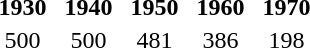<table class="toccolours">
<tr>
<td align=center>  <strong>1930</strong></td>
<td align=center>  <strong>1940</strong></td>
<td align=center>  <strong>1950</strong></td>
<td align=center>  <strong>1960</strong></td>
<td align=center>  <strong>1970</strong>  </td>
</tr>
<tr>
<td align=center>  500</td>
<td align=center>  500</td>
<td align=center>  481</td>
<td align=center>  386</td>
<td align=center>  198  </td>
</tr>
</table>
